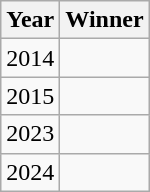<table class=wikitable>
<tr>
<th>Year</th>
<th>Winner</th>
</tr>
<tr>
<td>2014</td>
<td></td>
</tr>
<tr>
<td>2015</td>
<td></td>
</tr>
<tr>
<td>2023</td>
<td></td>
</tr>
<tr>
<td>2024</td>
<td></td>
</tr>
</table>
